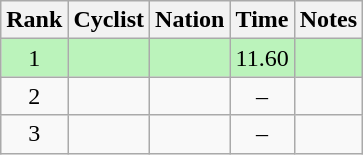<table class="wikitable sortable" style="text-align:center">
<tr>
<th>Rank</th>
<th>Cyclist</th>
<th>Nation</th>
<th>Time</th>
<th>Notes</th>
</tr>
<tr bgcolor=bbf3bb>
<td>1</td>
<td align=left></td>
<td align=left></td>
<td>11.60</td>
<td></td>
</tr>
<tr>
<td>2</td>
<td align=left></td>
<td align=left></td>
<td>–</td>
<td></td>
</tr>
<tr>
<td>3</td>
<td align=left></td>
<td align=left></td>
<td>–</td>
<td></td>
</tr>
</table>
